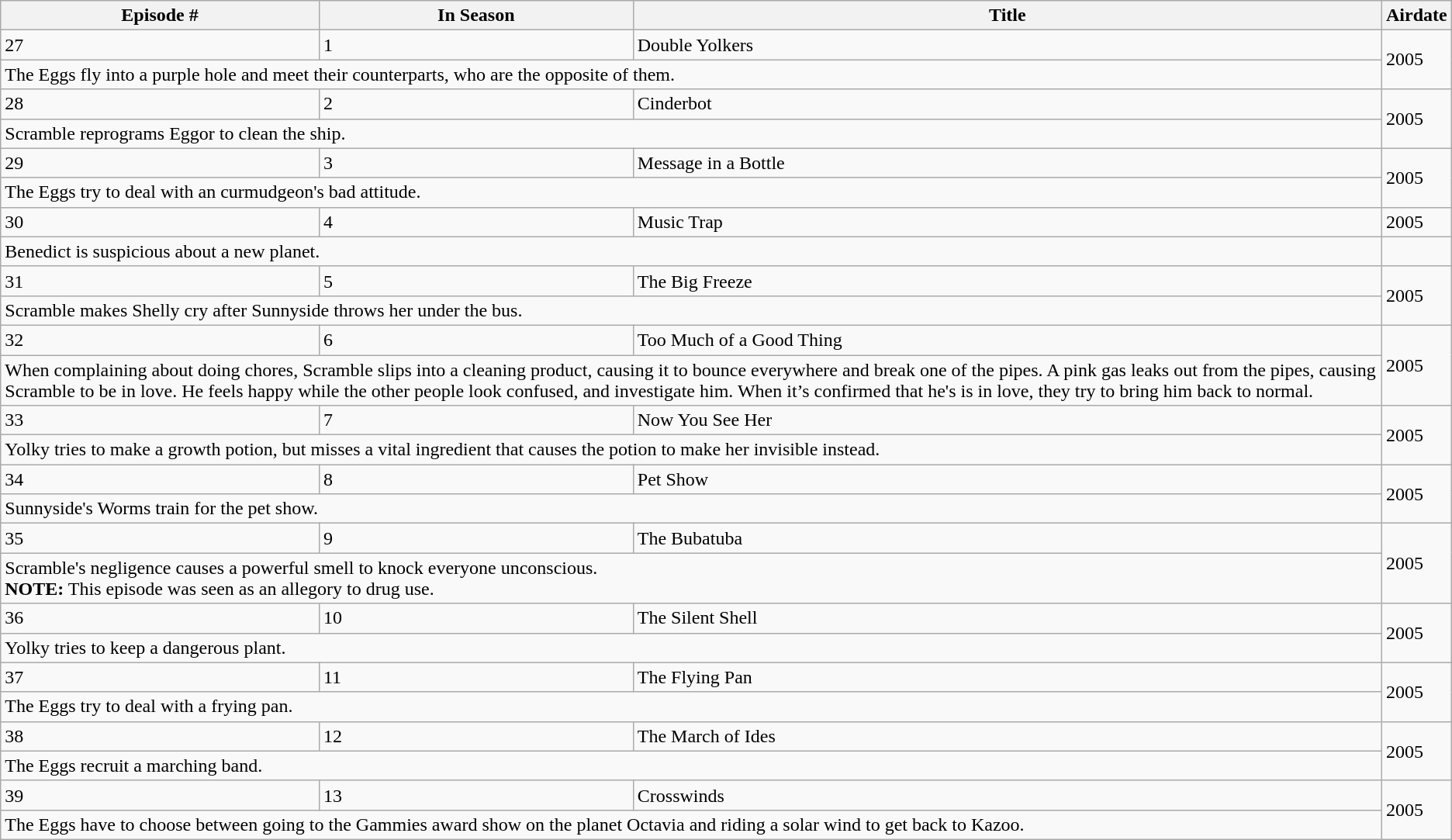<table class="wikitable">
<tr>
<th>Episode #</th>
<th>In Season</th>
<th>Title</th>
<th>Airdate</th>
</tr>
<tr>
<td>27</td>
<td>1</td>
<td>Double Yolkers</td>
<td rowspan="2">2005</td>
</tr>
<tr>
<td colspan="3">The Eggs fly into a purple hole and meet their counterparts, who are the opposite of them.</td>
</tr>
<tr>
<td>28</td>
<td>2</td>
<td>Cinderbot</td>
<td rowspan="2">2005</td>
</tr>
<tr>
<td colspan="3">Scramble reprograms Eggor to clean the ship.</td>
</tr>
<tr>
<td>29</td>
<td>3</td>
<td>Message in a Bottle</td>
<td rowspan="2">2005</td>
</tr>
<tr>
<td colspan="3">The Eggs try to deal with an curmudgeon's bad attitude.</td>
</tr>
<tr>
<td>30</td>
<td>4</td>
<td>Music Trap</td>
<td>2005</td>
</tr>
<tr>
<td colspan="3">Benedict is suspicious about a new planet.</td>
<td></td>
</tr>
<tr>
<td>31</td>
<td>5</td>
<td>The Big Freeze</td>
<td rowspan="2">2005</td>
</tr>
<tr>
<td colspan="3">Scramble makes Shelly cry after Sunnyside throws her under the bus.</td>
</tr>
<tr>
<td>32</td>
<td>6</td>
<td>Too Much of a Good Thing</td>
<td rowspan="2">2005</td>
</tr>
<tr>
<td colspan="3">When complaining about doing chores, Scramble slips into a cleaning product, causing it to bounce everywhere and break one of the pipes. A pink gas leaks out from the pipes, causing Scramble to be in love. He feels happy while the other people look confused, and investigate him. When it’s confirmed that he's is in love, they try to bring him back to normal.</td>
</tr>
<tr>
<td>33</td>
<td>7</td>
<td>Now You See Her</td>
<td rowspan="2">2005</td>
</tr>
<tr>
<td colspan="3">Yolky tries to make a growth potion, but misses a vital ingredient that causes the potion to make her invisible instead.</td>
</tr>
<tr>
<td>34</td>
<td>8</td>
<td>Pet Show</td>
<td rowspan="2">2005</td>
</tr>
<tr>
<td colspan="3">Sunnyside's Worms train for the pet show.</td>
</tr>
<tr>
<td>35</td>
<td>9</td>
<td>The Bubatuba</td>
<td rowspan="2">2005</td>
</tr>
<tr>
<td colspan="3">Scramble's negligence causes a powerful smell to knock everyone unconscious.<br><strong>NOTE:</strong> This episode was seen as an allegory to drug use.</td>
</tr>
<tr>
<td>36</td>
<td>10</td>
<td>The Silent Shell</td>
<td rowspan="2">2005</td>
</tr>
<tr>
<td colspan="3">Yolky tries to keep a dangerous plant.</td>
</tr>
<tr>
<td>37</td>
<td>11</td>
<td>The Flying Pan</td>
<td rowspan="2">2005</td>
</tr>
<tr>
<td colspan="3">The Eggs try to deal with a frying pan.</td>
</tr>
<tr>
<td>38</td>
<td>12</td>
<td>The March of Ides</td>
<td rowspan="2">2005</td>
</tr>
<tr>
<td colspan="3">The Eggs recruit a marching band.</td>
</tr>
<tr>
<td>39</td>
<td>13</td>
<td>Crosswinds</td>
<td rowspan="2">2005</td>
</tr>
<tr>
<td colspan="3">The Eggs have to choose between going to the Gammies award show on the planet Octavia and riding a solar wind to get back to Kazoo.</td>
</tr>
</table>
